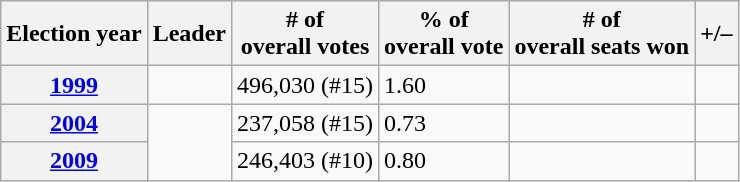<table class=wikitable>
<tr>
<th>Election year</th>
<th>Leader</th>
<th># of<br>overall votes</th>
<th>% of<br>overall vote</th>
<th># of<br>overall seats won</th>
<th>+/–</th>
</tr>
<tr>
<th><a href='#'>1999</a></th>
<td></td>
<td>496,030 (#15)</td>
<td>1.60</td>
<td></td>
<td></td>
</tr>
<tr>
<th><a href='#'>2004</a></th>
<td rowspan="2"></td>
<td>237,058 (#15)</td>
<td>0.73</td>
<td></td>
<td></td>
</tr>
<tr>
<th><a href='#'>2009</a></th>
<td>246,403	(#10)</td>
<td>0.80</td>
<td></td>
<td></td>
</tr>
</table>
